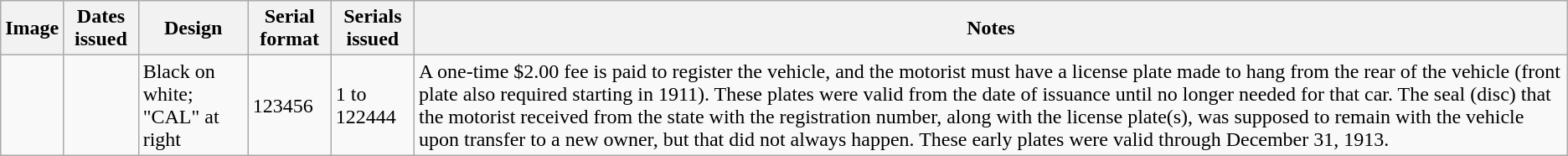<table class="wikitable">
<tr>
<th>Image</th>
<th>Dates issued</th>
<th style="width:80px;">Design</th>
<th>Serial format</th>
<th>Serials issued</th>
<th>Notes</th>
</tr>
<tr>
<td></td>
<td></td>
<td>Black on white; "CAL" at right</td>
<td>123456</td>
<td>1 to 122444</td>
<td>A one-time $2.00 fee is paid to register the vehicle, and the motorist must have a license plate made to hang from the rear of the vehicle (front plate also required starting in 1911). These plates were valid from the date of issuance until no longer needed for that car.  The seal (disc) that the motorist received from the state with the registration number, along with the license plate(s), was supposed to remain with the vehicle upon transfer to a new owner, but that did not always happen.  These early plates were valid through December 31, 1913.</td>
</tr>
</table>
